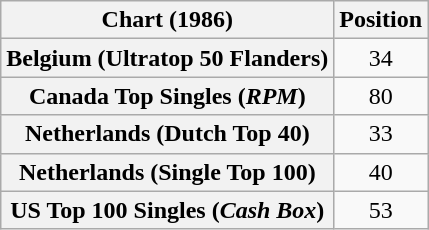<table class="wikitable sortable plainrowheaders" style="text-align:center">
<tr>
<th scope="col">Chart (1986)</th>
<th scope="col">Position</th>
</tr>
<tr>
<th scope="row">Belgium (Ultratop 50 Flanders)</th>
<td>34</td>
</tr>
<tr>
<th scope="row">Canada Top Singles (<em>RPM</em>)</th>
<td>80</td>
</tr>
<tr>
<th scope="row">Netherlands (Dutch Top 40)</th>
<td>33</td>
</tr>
<tr>
<th scope="row">Netherlands (Single Top 100)</th>
<td>40</td>
</tr>
<tr>
<th scope="row">US Top 100 Singles (<em>Cash Box</em>)</th>
<td>53</td>
</tr>
</table>
